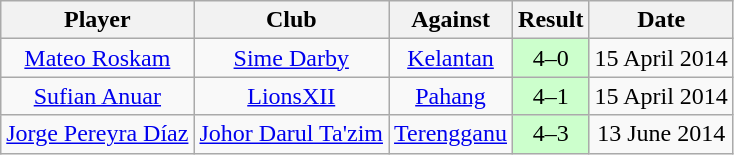<table class="wikitable" style="text-align:center">
<tr>
<th>Player</th>
<th>Club</th>
<th>Against</th>
<th>Result</th>
<th>Date</th>
</tr>
<tr>
<td> <a href='#'>Mateo Roskam</a></td>
<td><a href='#'>Sime Darby</a></td>
<td><a href='#'>Kelantan</a></td>
<td style="background:#CCFFCC">4–0</td>
<td>15 April 2014</td>
</tr>
<tr>
<td> <a href='#'>Sufian Anuar</a></td>
<td><a href='#'>LionsXII</a></td>
<td><a href='#'>Pahang</a></td>
<td style="background:#CCFFCC">4–1</td>
<td>15 April 2014</td>
</tr>
<tr>
<td> <a href='#'>Jorge Pereyra Díaz</a></td>
<td><a href='#'>Johor Darul Ta'zim</a></td>
<td><a href='#'>Terengganu</a></td>
<td style="background:#CCFFCC">4–3</td>
<td>13 June 2014</td>
</tr>
</table>
